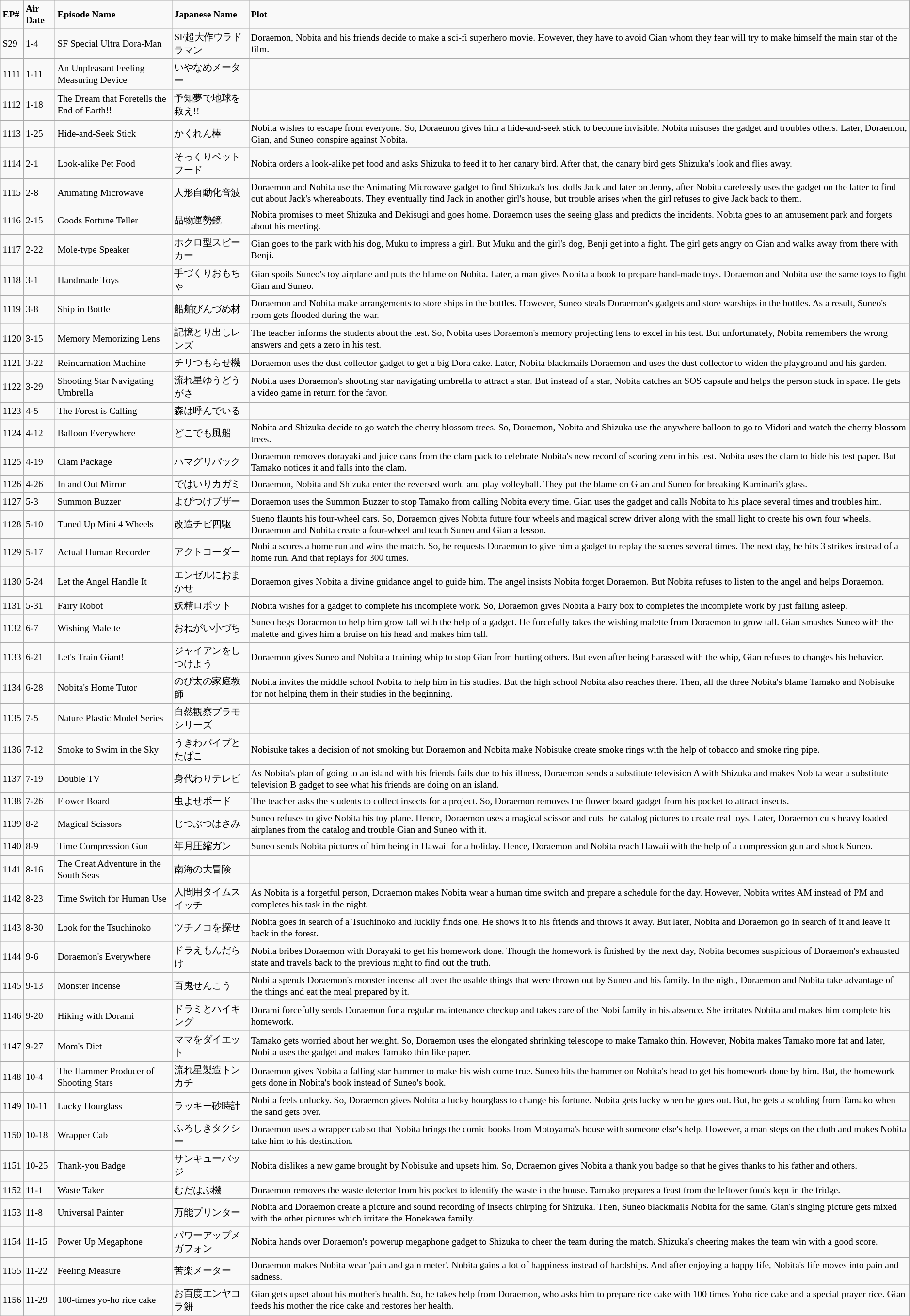<table class="wikitable" style="font-size:small;">
<tr>
<td><strong>EP#</strong></td>
<td><strong>Air Date</strong></td>
<td><strong>Episode Name</strong></td>
<td><strong>Japanese Name</strong></td>
<td><strong>Plot</strong></td>
</tr>
<tr>
<td>S29</td>
<td>1-4</td>
<td>SF Special Ultra Dora-Man</td>
<td>SF超大作ウラドラマン</td>
<td>Doraemon, Nobita and his friends decide to make a sci-fi superhero movie. However, they have to avoid Gian whom they fear will try to make himself the main star of the film.</td>
</tr>
<tr>
<td>1111</td>
<td>1-11</td>
<td>An Unpleasant Feeling Measuring Device</td>
<td>いやなめメーター</td>
<td></td>
</tr>
<tr>
<td>1112</td>
<td>1-18</td>
<td>The Dream that Foretells the End of Earth!!</td>
<td>予知夢で地球を救え!!</td>
<td></td>
</tr>
<tr>
<td>1113</td>
<td>1-25</td>
<td>Hide-and-Seek Stick</td>
<td>かくれん棒</td>
<td>Nobita wishes to escape from everyone. So, Doraemon gives him a hide-and-seek stick to become invisible. Nobita misuses the gadget and troubles others. Later, Doraemon, Gian, and Suneo conspire against Nobita.</td>
</tr>
<tr>
<td>1114</td>
<td>2-1</td>
<td>Look-alike Pet Food</td>
<td>そっくりペットフード</td>
<td>Nobita orders a look-alike pet food and asks Shizuka to feed it to her canary bird. After that, the canary bird gets Shizuka's look and flies away.</td>
</tr>
<tr>
<td>1115</td>
<td>2-8</td>
<td>Animating Microwave</td>
<td>人形自動化音波</td>
<td>Doraemon and Nobita use the Animating Microwave gadget to find Shizuka's lost dolls Jack and later on Jenny, after Nobita carelessly uses the gadget on the latter to find out about Jack's whereabouts. They eventually find Jack in another girl's house, but trouble arises when the girl refuses to give Jack back to them.</td>
</tr>
<tr>
<td>1116</td>
<td>2-15</td>
<td>Goods Fortune Teller</td>
<td>品物運勢鏡</td>
<td>Nobita promises to meet Shizuka and Dekisugi and goes home. Doraemon uses the seeing glass and predicts the incidents. Nobita goes to an amusement park and forgets about his meeting.</td>
</tr>
<tr>
<td>1117</td>
<td>2-22</td>
<td>Mole-type Speaker</td>
<td>ホクロ型スピーカー</td>
<td>Gian goes to the park with his dog, Muku to impress a girl. But Muku and the girl's dog, Benji get into a fight. The girl gets angry on Gian and walks away from there with Benji.</td>
</tr>
<tr>
<td>1118</td>
<td>3-1</td>
<td>Handmade Toys</td>
<td>手づくりおもちゃ</td>
<td>Gian spoils Suneo's toy airplane and puts the blame on Nobita. Later, a man gives Nobita a book to prepare hand-made toys. Doraemon and Nobita use the same toys to fight Gian and Suneo.</td>
</tr>
<tr>
<td>1119</td>
<td>3-8</td>
<td>Ship in Bottle</td>
<td>船舶びんづめ材</td>
<td>Doraemon and Nobita make arrangements to store ships in the bottles. However, Suneo steals Doraemon's gadgets and store warships in the bottles. As a result, Suneo's room gets flooded during the war.</td>
</tr>
<tr>
<td>1120</td>
<td>3-15</td>
<td>Memory Memorizing Lens</td>
<td>記憶とり出しレンズ</td>
<td>The teacher informs the students about the test. So, Nobita uses Doraemon's memory projecting lens to excel in his test. But unfortunately, Nobita remembers the wrong answers and gets a zero in his test.</td>
</tr>
<tr>
<td>1121</td>
<td>3-22</td>
<td>Reincarnation Machine</td>
<td>チリつもらせ機</td>
<td>Doraemon uses the dust collector gadget to get a big Dora cake. Later, Nobita blackmails Doraemon and uses the dust collector to widen the playground and his garden.</td>
</tr>
<tr>
<td>1122</td>
<td>3-29</td>
<td>Shooting Star Navigating Umbrella</td>
<td>流れ星ゆうどうがさ</td>
<td>Nobita uses Doraemon's shooting star navigating umbrella to attract a star. But instead of a star, Nobita catches an SOS capsule and helps the person stuck in space. He gets a video game in return for the favor.</td>
</tr>
<tr>
<td>1123</td>
<td>4-5</td>
<td>The Forest is Calling</td>
<td>森は呼んでいる</td>
<td></td>
</tr>
<tr>
<td>1124</td>
<td>4-12</td>
<td>Balloon Everywhere</td>
<td>どこでも風船</td>
<td>Nobita and Shizuka decide to go watch the cherry blossom trees. So, Doraemon, Nobita and Shizuka use the anywhere balloon to go to Midori and watch the cherry blossom trees.</td>
</tr>
<tr>
<td>1125</td>
<td>4-19</td>
<td>Clam Package</td>
<td>ハマグリパック</td>
<td>Doraemon removes dorayaki and juice cans from the clam pack to celebrate Nobita's new record of scoring zero in his test. Nobita uses the clam to hide his test paper. But Tamako notices it and falls into the clam.</td>
</tr>
<tr>
<td>1126</td>
<td>4-26</td>
<td>In and Out Mirror</td>
<td>ではいりカガミ</td>
<td>Doraemon, Nobita and Shizuka enter the reversed world and play volleyball. They put the blame on Gian and Suneo for breaking Kaminari's glass.</td>
</tr>
<tr>
<td>1127</td>
<td>5-3</td>
<td>Summon Buzzer</td>
<td>よびつけブザー</td>
<td>Doraemon uses the Summon Buzzer to stop Tamako from calling Nobita every time. Gian uses the gadget and calls Nobita to his place several times and troubles him.</td>
</tr>
<tr>
<td>1128</td>
<td>5-10</td>
<td>Tuned Up Mini 4 Wheels</td>
<td>改造チビ四駆</td>
<td>Sueno flaunts his four-wheel cars. So, Doraemon gives Nobita future four wheels and magical screw driver along with the small light to create his own four wheels. Doraemon and Nobita create a four-wheel and teach Suneo and Gian a lesson.</td>
</tr>
<tr>
<td>1129</td>
<td>5-17</td>
<td>Actual Human Recorder</td>
<td>アクトコーダー</td>
<td>Nobita scores a home run and wins the match. So, he requests Doraemon to give him a gadget to replay the scenes several times. The next day, he hits 3 strikes instead of a home run. And that replays for 300 times.</td>
</tr>
<tr>
<td>1130</td>
<td>5-24</td>
<td>Let the Angel Handle It</td>
<td>エンゼルにおまかせ</td>
<td>Doraemon gives Nobita a divine guidance angel to guide him. The angel insists Nobita forget Doraemon. But Nobita refuses to listen to the angel and helps Doraemon.</td>
</tr>
<tr>
<td>1131</td>
<td>5-31</td>
<td>Fairy Robot</td>
<td>妖精ロボット</td>
<td>Nobita wishes for a gadget to complete his incomplete work. So, Doraemon gives Nobita a Fairy box to completes the incomplete work by just falling asleep.</td>
</tr>
<tr>
<td>1132</td>
<td>6-7</td>
<td>Wishing Malette</td>
<td>おねがい小づち</td>
<td>Suneo begs Doraemon to help him grow tall with the help of a gadget. He forcefully takes the wishing malette from Doraemon to grow tall. Gian smashes Suneo with the malette and gives him a bruise on his head and makes him tall.</td>
</tr>
<tr>
<td>1133</td>
<td>6-21</td>
<td>Let's Train Giant!</td>
<td>ジャイアンをしつけよう</td>
<td>Doraemon gives Suneo and Nobita a training whip to stop Gian from hurting others. But even after being harassed with the whip, Gian refuses to changes his behavior.</td>
</tr>
<tr>
<td>1134</td>
<td>6-28</td>
<td>Nobita's Home Tutor</td>
<td>のび太の家庭教師</td>
<td>Nobita invites the middle school Nobita to help him in his studies. But the high school Nobita also reaches there. Then, all the three Nobita's blame Tamako and Nobisuke for not helping them in their studies in the beginning.</td>
</tr>
<tr>
<td>1135</td>
<td>7-5</td>
<td>Nature Plastic Model Series</td>
<td>自然観察プラモシリーズ</td>
<td></td>
</tr>
<tr>
<td>1136</td>
<td>7-12</td>
<td>Smoke to Swim in the Sky</td>
<td>うきわパイプとたばこ</td>
<td>Nobisuke takes a decision of not smoking but Doraemon and Nobita make Nobisuke create smoke rings with the help of tobacco and smoke ring pipe.</td>
</tr>
<tr>
<td>1137</td>
<td>7-19</td>
<td>Double TV</td>
<td>身代わりテレビ</td>
<td>As Nobita's plan of going to an island with his friends fails due to his illness, Doraemon sends a substitute television A with Shizuka and makes Nobita wear a substitute television B gadget to see what his friends are doing on an island.</td>
</tr>
<tr>
<td>1138</td>
<td>7-26</td>
<td>Flower Board</td>
<td>虫よせボード</td>
<td>The teacher asks the students to collect insects for a project. So, Doraemon removes the flower board gadget from his pocket to attract insects.</td>
</tr>
<tr>
<td>1139</td>
<td>8-2</td>
<td>Magical Scissors</td>
<td>じつぶつはさみ</td>
<td>Suneo refuses to give Nobita his toy plane. Hence, Doraemon uses a magical scissor and cuts the catalog pictures to create real toys. Later, Doraemon cuts heavy loaded airplanes from the catalog and trouble Gian and Suneo with it.</td>
</tr>
<tr>
<td>1140</td>
<td>8-9</td>
<td>Time Compression Gun</td>
<td>年月圧縮ガン</td>
<td>Suneo sends Nobita pictures of him being in Hawaii for a holiday. Hence, Doraemon and Nobita reach Hawaii with the help of a compression gun and shock Suneo.</td>
</tr>
<tr>
<td>1141</td>
<td>8-16</td>
<td>The Great Adventure in the South Seas</td>
<td>南海の大冒険</td>
<td></td>
</tr>
<tr>
<td>1142</td>
<td>8-23</td>
<td>Time Switch for Human Use</td>
<td>人間用タイムスイッチ</td>
<td>As Nobita is a forgetful person, Doraemon makes Nobita wear a human time switch and prepare a schedule for the day. However, Nobita writes AM instead of PM and completes his task in the night.</td>
</tr>
<tr>
<td>1143</td>
<td>8-30</td>
<td>Look for the Tsuchinoko</td>
<td>ツチノコを探せ</td>
<td>Nobita goes in search of a Tsuchinoko and luckily finds one. He shows it to his friends and throws it away. But later, Nobita and Doraemon go in search of it and leave it back in the forest.</td>
</tr>
<tr>
<td>1144</td>
<td>9-6</td>
<td>Doraemon's Everywhere</td>
<td>ドラえもんだらけ</td>
<td>Nobita bribes Doraemon with Dorayaki to get his homework done. Though the homework is finished by the next day, Nobita becomes suspicious of Doraemon's exhausted state and travels back to the previous night to find out the truth.</td>
</tr>
<tr>
<td>1145</td>
<td>9-13</td>
<td>Monster Incense</td>
<td>百鬼せんこう</td>
<td>Nobita spends Doraemon's monster incense all over the usable things that were thrown out by Suneo and his family. In the night, Doraemon and Nobita take advantage of the things and eat the meal prepared by it.</td>
</tr>
<tr>
<td>1146</td>
<td>9-20</td>
<td>Hiking with Dorami</td>
<td>ドラミとハイキング</td>
<td>Dorami forcefully sends Doraemon for a regular maintenance checkup and takes care of the Nobi family in his absence. She irritates Nobita and makes him complete his homework.</td>
</tr>
<tr>
<td>1147</td>
<td>9-27</td>
<td>Mom's Diet</td>
<td>ママをダイエット</td>
<td>Tamako gets worried about her weight. So, Doraemon uses the elongated shrinking telescope to make Tamako thin. However, Nobita makes Tamako more fat and later, Nobita uses the gadget and makes Tamako thin like paper.</td>
</tr>
<tr>
<td>1148</td>
<td>10-4</td>
<td>The Hammer Producer of Shooting Stars</td>
<td>流れ星製造トンカチ</td>
<td>Doraemon gives Nobita a falling star hammer to make his wish come true. Suneo hits the hammer on Nobita's head to get his homework done by him. But, the homework gets done in Nobita's book instead of Suneo's book.</td>
</tr>
<tr>
<td>1149</td>
<td>10-11</td>
<td>Lucky Hourglass</td>
<td>ラッキー砂時計</td>
<td>Nobita feels unlucky. So, Doraemon gives Nobita a lucky hourglass to change his fortune. Nobita gets lucky when he goes out. But, he gets a scolding from Tamako when the sand gets over.</td>
</tr>
<tr>
<td>1150</td>
<td>10-18</td>
<td>Wrapper Cab</td>
<td>ふろしきタクシー</td>
<td>Doraemon uses a wrapper cab so that Nobita brings the comic books from Motoyama's house with someone else's help. However, a man steps on the cloth and makes Nobita take him to his destination.</td>
</tr>
<tr>
<td>1151</td>
<td>10-25</td>
<td>Thank-you Badge</td>
<td>サンキューバッジ</td>
<td>Nobita dislikes a new game brought by Nobisuke and upsets him. So, Doraemon gives Nobita a thank you badge so that he gives thanks to his father and others.</td>
</tr>
<tr>
<td>1152</td>
<td>11-1</td>
<td>Waste Taker</td>
<td>むだはぶ機</td>
<td>Doraemon removes the waste detector from his pocket to identify the waste in the house. Tamako prepares a feast from the leftover foods kept in the fridge.</td>
</tr>
<tr>
<td>1153</td>
<td>11-8</td>
<td>Universal Painter</td>
<td>万能プリンター</td>
<td>Nobita and Doraemon create a picture and sound recording of insects chirping for Shizuka. Then, Suneo blackmails Nobita for the same. Gian's singing picture gets mixed with the other pictures which irritate the Honekawa family.</td>
</tr>
<tr>
<td>1154</td>
<td>11-15</td>
<td>Power Up Megaphone</td>
<td>パワーアップメガフォン</td>
<td>Nobita hands over Doraemon's powerup megaphone gadget to Shizuka to cheer the team during the match. Shizuka's cheering makes the team win with a good score.</td>
</tr>
<tr>
<td>1155</td>
<td>11-22</td>
<td>Feeling Measure</td>
<td>苦楽メーター</td>
<td>Doraemon makes Nobita wear 'pain and gain meter'. Nobita gains a lot of happiness instead of hardships. And after enjoying a happy life, Nobita's life moves into pain and sadness.</td>
</tr>
<tr>
<td>1156</td>
<td>11-29</td>
<td>100-times yo-ho rice cake</td>
<td>お百度エンヤコラ餅</td>
<td>Gian gets upset about his mother's health. So, he takes help from Doraemon, who asks him to prepare rice cake with 100 times Yoho rice cake and a special prayer rice. Gian feeds his mother the rice cake and restores her health.</td>
</tr>
</table>
